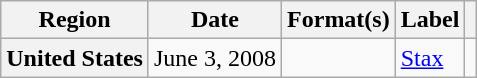<table class="wikitable plainrowheaders">
<tr>
<th scope="col">Region</th>
<th scope="col">Date</th>
<th scope="col">Format(s)</th>
<th scope="col">Label</th>
<th scope="col"></th>
</tr>
<tr>
<th scope="row">United States</th>
<td>June 3, 2008</td>
<td></td>
<td><a href='#'>Stax</a></td>
<td align="center"></td>
</tr>
</table>
